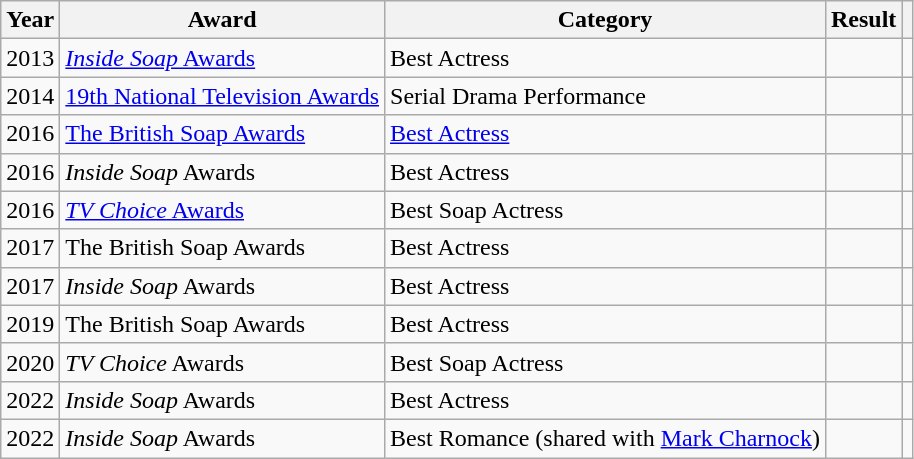<table class="wikitable sortable">
<tr>
<th>Year</th>
<th>Award</th>
<th>Category</th>
<th>Result</th>
<th scope=col class=unsortable></th>
</tr>
<tr>
<td>2013</td>
<td><a href='#'><em>Inside Soap</em> Awards</a></td>
<td>Best Actress</td>
<td></td>
<td align="center"></td>
</tr>
<tr>
<td>2014</td>
<td><a href='#'>19th National Television Awards</a></td>
<td>Serial Drama Performance</td>
<td></td>
<td align="center"></td>
</tr>
<tr>
<td>2016</td>
<td><a href='#'>The British Soap Awards</a></td>
<td><a href='#'>Best Actress</a></td>
<td></td>
<td align="center"></td>
</tr>
<tr>
<td>2016</td>
<td><em>Inside Soap</em> Awards</td>
<td>Best Actress</td>
<td></td>
<td align="center"></td>
</tr>
<tr>
<td>2016</td>
<td><a href='#'><em>TV Choice</em> Awards</a></td>
<td>Best Soap Actress</td>
<td></td>
<td align="center"></td>
</tr>
<tr>
<td>2017</td>
<td>The British Soap Awards</td>
<td>Best Actress</td>
<td></td>
<td align="center"></td>
</tr>
<tr>
<td>2017</td>
<td><em>Inside Soap</em> Awards</td>
<td>Best Actress</td>
<td></td>
<td align="center"></td>
</tr>
<tr>
<td>2019</td>
<td>The British Soap Awards</td>
<td>Best Actress</td>
<td></td>
<td align="center"></td>
</tr>
<tr>
<td>2020</td>
<td><em>TV Choice</em> Awards</td>
<td>Best Soap Actress</td>
<td></td>
<td align="center"></td>
</tr>
<tr>
<td>2022</td>
<td><em>Inside Soap</em> Awards</td>
<td>Best Actress</td>
<td></td>
<td align="center"></td>
</tr>
<tr>
<td>2022</td>
<td><em>Inside Soap</em> Awards</td>
<td>Best Romance (shared with <a href='#'>Mark Charnock</a>)</td>
<td></td>
<td align="center"></td>
</tr>
</table>
